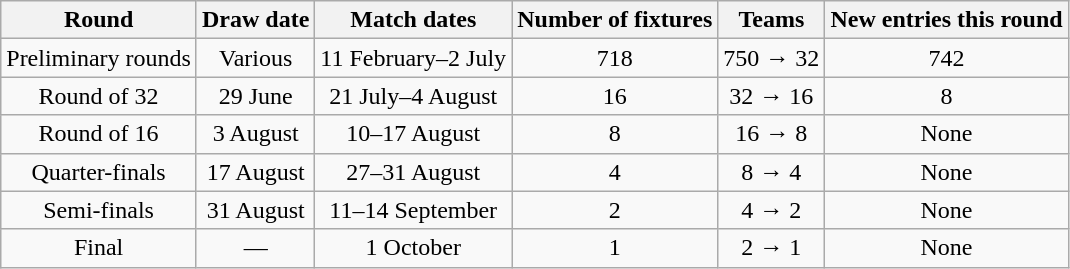<table class="wikitable" style="text-align:center">
<tr>
<th>Round</th>
<th>Draw date</th>
<th>Match dates</th>
<th>Number of fixtures</th>
<th>Teams</th>
<th>New entries this round</th>
</tr>
<tr>
<td>Preliminary rounds</td>
<td>Various</td>
<td>11 February–2 July</td>
<td>718</td>
<td>750 → 32</td>
<td>742</td>
</tr>
<tr>
<td>Round of 32</td>
<td>29 June</td>
<td>21 July–4 August</td>
<td>16</td>
<td>32 → 16</td>
<td>8</td>
</tr>
<tr>
<td>Round of 16</td>
<td>3 August</td>
<td>10–17 August</td>
<td>8</td>
<td>16 → 8</td>
<td>None</td>
</tr>
<tr>
<td>Quarter-finals</td>
<td>17 August</td>
<td>27–31 August</td>
<td>4</td>
<td>8 → 4</td>
<td>None</td>
</tr>
<tr>
<td>Semi-finals</td>
<td>31 August</td>
<td>11–14 September</td>
<td>2</td>
<td>4 → 2</td>
<td>None</td>
</tr>
<tr>
<td>Final</td>
<td>—</td>
<td>1 October</td>
<td>1</td>
<td>2 → 1</td>
<td>None</td>
</tr>
</table>
